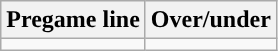<table class="wikitable">
<tr align="center">
<th>Pregame line</th>
<th>Over/under</th>
</tr>
<tr align="center">
<td></td>
<td></td>
</tr>
</table>
